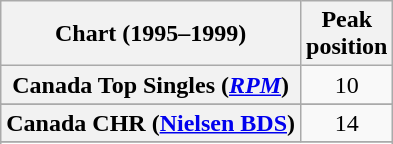<table class="wikitable sortable plainrowheaders" style="text-align:center">
<tr>
<th>Chart (1995–1999)</th>
<th>Peak<br>position</th>
</tr>
<tr>
<th scope="row">Canada Top Singles (<em><a href='#'>RPM</a></em>)</th>
<td>10</td>
</tr>
<tr>
</tr>
<tr>
</tr>
<tr>
<th scope="row">Canada CHR (<a href='#'>Nielsen BDS</a>)</th>
<td style="text-align:center">14</td>
</tr>
<tr>
</tr>
<tr>
</tr>
<tr>
</tr>
<tr>
</tr>
</table>
